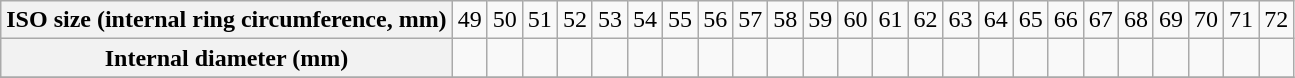<table class="wikitable" style="text-align: left;">
<tr>
<th scope=row>ISO size (internal ring circumference, mm)</th>
<td>49</td>
<td>50</td>
<td>51</td>
<td>52</td>
<td>53</td>
<td>54</td>
<td>55</td>
<td>56</td>
<td>57</td>
<td>58</td>
<td>59</td>
<td>60</td>
<td>61</td>
<td>62</td>
<td>63</td>
<td>64</td>
<td>65</td>
<td>66</td>
<td>67</td>
<td>68</td>
<td>69</td>
<td>70</td>
<td>71</td>
<td>72</td>
</tr>
<tr>
<th scope=row>Internal diameter (mm)</th>
<td></td>
<td></td>
<td></td>
<td></td>
<td></td>
<td></td>
<td></td>
<td></td>
<td></td>
<td></td>
<td></td>
<td></td>
<td></td>
<td></td>
<td></td>
<td></td>
<td></td>
<td></td>
<td></td>
<td></td>
<td></td>
<td></td>
<td></td>
<td></td>
</tr>
<tr>
</tr>
</table>
